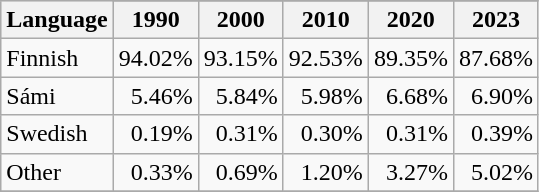<table class="wikitable sortable">
<tr bgcolor="#e0e0e0">
<th rowspan="2">Language</th>
</tr>
<tr bgcolor="#e0e0e0">
<th>1990</th>
<th>2000</th>
<th>2010</th>
<th>2020</th>
<th>2023</th>
</tr>
<tr>
<td>Finnish</td>
<td align="right">94.02%</td>
<td align="right">93.15%</td>
<td align="right">92.53%</td>
<td align="right">89.35%</td>
<td align="right">87.68%</td>
</tr>
<tr>
<td>Sámi</td>
<td align="right">5.46%</td>
<td align="right">5.84%</td>
<td align="right">5.98%</td>
<td align="right">6.68%</td>
<td align="right">6.90%</td>
</tr>
<tr>
<td>Swedish</td>
<td align="right">0.19%</td>
<td align="right">0.31%</td>
<td align="right">0.30%</td>
<td align="right">0.31%</td>
<td align="right">0.39%</td>
</tr>
<tr>
<td>Other</td>
<td align="right">0.33%</td>
<td align="right">0.69%</td>
<td align="right">1.20%</td>
<td align="right">3.27%</td>
<td align="right">5.02%</td>
</tr>
<tr>
</tr>
</table>
